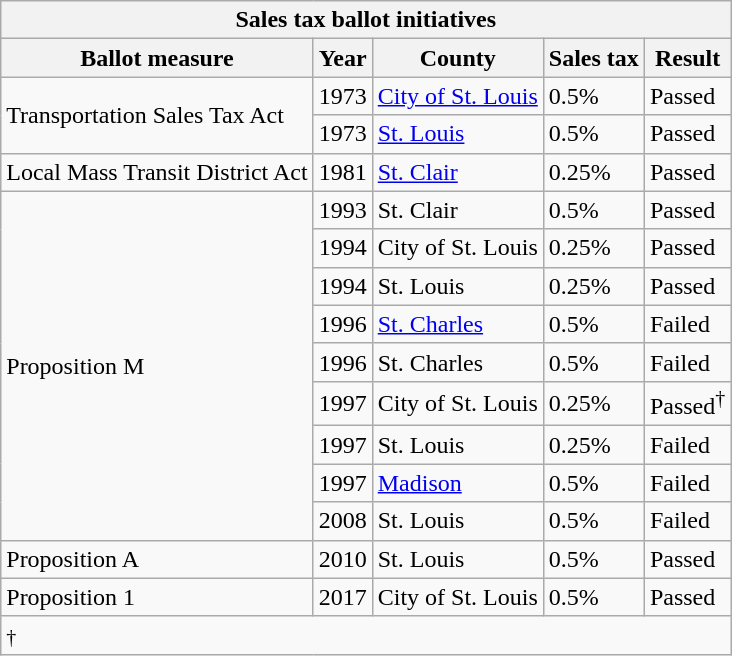<table class="wikitable">
<tr>
<th colspan="5">Sales tax ballot initiatives</th>
</tr>
<tr>
<th>Ballot measure</th>
<th>Year</th>
<th>County</th>
<th>Sales tax</th>
<th>Result</th>
</tr>
<tr>
<td rowspan="2">Transportation Sales Tax Act</td>
<td>1973</td>
<td><a href='#'>City of St. Louis</a></td>
<td>0.5%</td>
<td>Passed</td>
</tr>
<tr>
<td>1973</td>
<td><a href='#'>St. Louis</a></td>
<td>0.5%</td>
<td>Passed</td>
</tr>
<tr>
<td>Local Mass Transit District Act</td>
<td>1981</td>
<td><a href='#'>St. Clair</a></td>
<td>0.25%</td>
<td>Passed</td>
</tr>
<tr>
<td rowspan="9">Proposition M</td>
<td>1993</td>
<td>St. Clair</td>
<td>0.5%</td>
<td>Passed</td>
</tr>
<tr>
<td>1994</td>
<td>City of St. Louis</td>
<td>0.25%</td>
<td>Passed</td>
</tr>
<tr>
<td>1994</td>
<td>St. Louis</td>
<td>0.25%</td>
<td>Passed</td>
</tr>
<tr>
<td>1996</td>
<td><a href='#'>St. Charles</a></td>
<td>0.5%</td>
<td>Failed</td>
</tr>
<tr>
<td>1996</td>
<td>St. Charles</td>
<td>0.5%</td>
<td>Failed</td>
</tr>
<tr>
<td>1997</td>
<td>City of St. Louis</td>
<td>0.25%</td>
<td>Passed<sup>†</sup></td>
</tr>
<tr>
<td>1997</td>
<td>St. Louis</td>
<td>0.25%</td>
<td>Failed</td>
</tr>
<tr>
<td>1997</td>
<td><a href='#'>Madison</a></td>
<td>0.5%</td>
<td>Failed</td>
</tr>
<tr>
<td>2008</td>
<td>St. Louis</td>
<td>0.5%</td>
<td>Failed</td>
</tr>
<tr>
<td>Proposition A</td>
<td>2010</td>
<td>St. Louis</td>
<td>0.5%</td>
<td>Passed</td>
</tr>
<tr>
<td>Proposition 1</td>
<td>2017</td>
<td>City of St. Louis</td>
<td>0.5%</td>
<td>Passed</td>
</tr>
<tr>
<td colspan="5"><small>† </small></td>
</tr>
</table>
